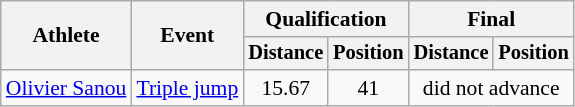<table class=wikitable style="font-size:90%">
<tr>
<th rowspan="2">Athlete</th>
<th rowspan="2">Event</th>
<th colspan="2">Qualification</th>
<th colspan="2">Final</th>
</tr>
<tr style="font-size:95%">
<th>Distance</th>
<th>Position</th>
<th>Distance</th>
<th>Position</th>
</tr>
<tr align=center>
<td align=left><a href='#'>Olivier Sanou</a></td>
<td align=left><a href='#'>Triple jump</a></td>
<td>15.67</td>
<td>41</td>
<td colspan=2>did not advance</td>
</tr>
</table>
